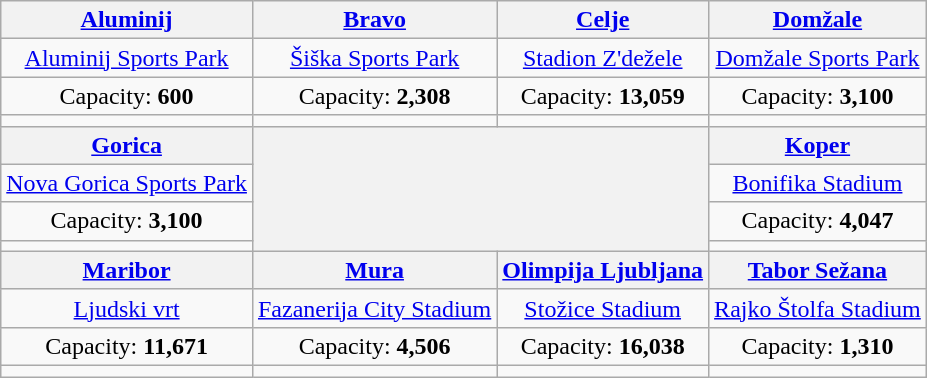<table class="wikitable" style="text-align:center">
<tr>
<th><a href='#'>Aluminij</a></th>
<th><a href='#'>Bravo</a></th>
<th><a href='#'>Celje</a></th>
<th><a href='#'>Domžale</a></th>
</tr>
<tr>
<td><a href='#'>Aluminij Sports Park</a></td>
<td><a href='#'>Šiška Sports Park</a></td>
<td><a href='#'>Stadion Z'dežele</a></td>
<td><a href='#'>Domžale Sports Park</a></td>
</tr>
<tr>
<td>Capacity: <strong>600</strong></td>
<td>Capacity: <strong>2,308</strong></td>
<td>Capacity: <strong>13,059</strong></td>
<td>Capacity: <strong>3,100</strong></td>
</tr>
<tr>
<td></td>
<td></td>
<td></td>
<td></td>
</tr>
<tr>
<th><a href='#'>Gorica</a></th>
<th colspan=2 rowspan=4><br></th>
<th><a href='#'>Koper</a></th>
</tr>
<tr>
<td><a href='#'>Nova Gorica Sports Park</a></td>
<td><a href='#'>Bonifika Stadium</a></td>
</tr>
<tr>
<td>Capacity: <strong>3,100</strong></td>
<td>Capacity: <strong>4,047</strong></td>
</tr>
<tr>
<td></td>
<td></td>
</tr>
<tr>
<th><a href='#'>Maribor</a></th>
<th><a href='#'>Mura</a></th>
<th><a href='#'>Olimpija Ljubljana</a></th>
<th><a href='#'>Tabor Sežana</a></th>
</tr>
<tr>
<td><a href='#'>Ljudski vrt</a></td>
<td><a href='#'>Fazanerija City Stadium</a></td>
<td><a href='#'>Stožice Stadium</a></td>
<td><a href='#'>Rajko Štolfa Stadium</a></td>
</tr>
<tr>
<td>Capacity: <strong>11,671</strong></td>
<td>Capacity: <strong>4,506</strong></td>
<td>Capacity: <strong>16,038</strong></td>
<td>Capacity: <strong>1,310</strong></td>
</tr>
<tr>
<td></td>
<td></td>
<td></td>
<td></td>
</tr>
</table>
